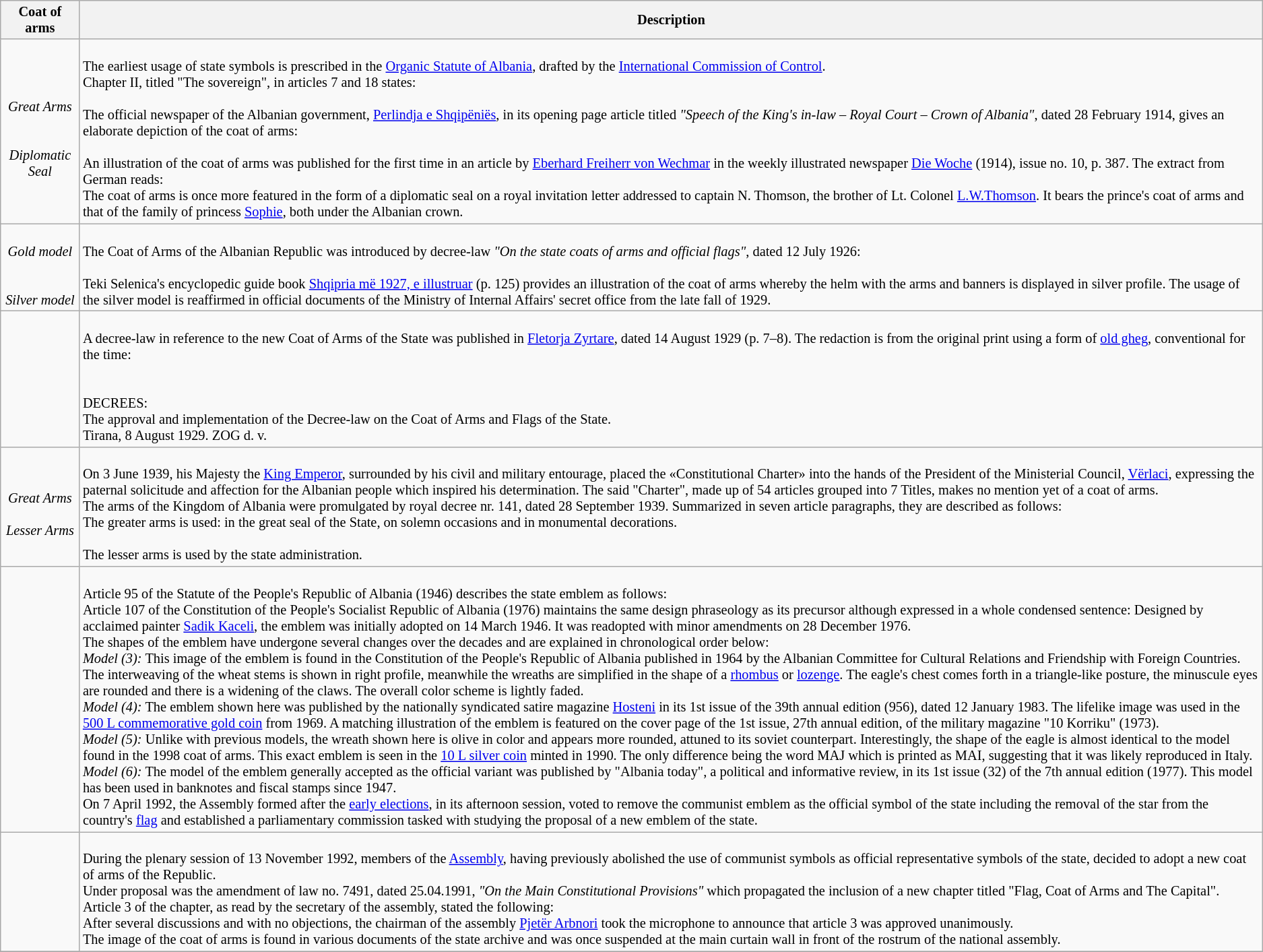<table class="wikitable"; style=font-size:85%;>
<tr>
<th>Coat of arms</th>
<th>Description</th>
</tr>
<tr>
<td align="center"><br><em>Great Arms</em><br><br><br><em>Diplomatic Seal</em></td>
<td><br>The earliest usage of state symbols is prescribed in the <a href='#'>Organic Statute of Albania</a>, drafted by the <a href='#'>International Commission of Control</a>.<br>Chapter II, titled "The sovereign", in articles 7 and 18 states:<br><br>The official newspaper of the Albanian government, <a href='#'>Perlindja e Shqipëniës</a>, in its opening page article titled <em>"Speech of the King's in-law – Royal Court – Crown of Albania"</em>, dated 28 February 1914, gives an elaborate depiction of the coat of arms:<br><br>An illustration of the coat of arms was published for the first time in an article by <a href='#'>Eberhard Freiherr von Wechmar</a> in the weekly illustrated newspaper <a href='#'>Die Woche</a> (1914), issue no. 10, p. 387. The extract from German reads:
<br>The coat of arms is once more featured in the form of a diplomatic seal on a royal invitation letter addressed to captain N. Thomson, the brother of Lt. Colonel <a href='#'>L.W.Thomson</a>.
It bears the prince's coat of arms and that of the family of princess <a href='#'>Sophie</a>, both under the Albanian crown.</td>
</tr>
<tr>
<td align="center"><br><em>Gold model</em><br><br><br><em>Silver model</em></td>
<td><br>The Coat of Arms of the Albanian Republic was introduced by decree-law <em>"On the state coats of arms and official flags"</em>, dated 12 July 1926:<br><br>Teki Selenica's encyclopedic guide book <a href='#'>Shqipria më 1927, e illustruar</a> (p. 125) provides an illustration of the coat of arms whereby the helm with the arms and banners is displayed in silver profile. The usage of the silver model is reaffirmed in official documents of the Ministry of Internal Affairs' secret office from the late fall of 1929.</td>
</tr>
<tr>
<td align="center"></td>
<td><br>A decree-law in reference to the new Coat of Arms of the State was published in <a href='#'>Fletorja Zyrtare</a>, dated 14 August 1929 (p. 7–8). The redaction is from the original print using a form of <a href='#'>old gheg</a>, conventional for the time:<br><br><br><div>DECREES:<br>
The approval and implementation of the Decree-law on the Coat of Arms and Flags of the State.<br>Tirana, 8 August  1929.
ZOG d. v.</div></td>
</tr>
<tr>
<td align="center"><br><em>Great Arms</em><br><br><em>Lesser Arms</em></td>
<td><br>On 3 June 1939, his Majesty the <a href='#'>King Emperor</a>, surrounded by his civil and military entourage, placed the «Constitutional Charter» into the hands of the President of the Ministerial Council, <a href='#'>Vërlaci</a>, expressing the paternal solicitude and affection for the Albanian people which inspired his determination. The said "Charter", made up of 54 articles grouped into 7 Titles, makes no mention yet of a coat of arms.<br>The arms of the Kingdom of Albania were promulgated by royal decree nr. 141, dated 28 September 1939. Summarized in seven article paragraphs, they are described as follows:<br> The greater arms is used: in the great seal of the State, on solemn occasions and in monumental decorations.<br><br>The lesser arms is used by the state administration.</td>
</tr>
<tr>
<td></td>
<td><br>Article 95 of the Statute of the People's Republic of Albania (1946) describes the state emblem as follows: <br>Article 107 of the Constitution of the People's Socialist Republic of Albania (1976) maintains the same design phraseology as its precursor although expressed in a whole condensed sentence:  Designed by acclaimed painter <a href='#'>Sadik Kaceli</a>, the emblem was initially adopted on 14 March 1946. It was readopted with minor amendments on 28 December 1976.<br>The shapes of the emblem have undergone several changes over the decades and are explained in chronological order below:<br><em>Model (3):</em> This image of the emblem is found in the Constitution of the People's Republic of Albania published in 1964 by the Albanian Committee for Cultural Relations and Friendship with Foreign Countries. The interweaving of the wheat stems is shown in right profile, meanwhile the wreaths are simplified in the shape of a <a href='#'>rhombus</a> or <a href='#'>lozenge</a>. The eagle's chest comes forth in a triangle-like posture, the minuscule eyes are rounded and there is a widening of the claws. The overall color scheme is lightly faded.<br><em>Model (4):</em> The emblem shown here was published by the nationally syndicated satire magazine <a href='#'>Hosteni</a> in its 1st issue of the 39th annual edition (956), dated 12 January 1983. The lifelike image was used in the <a href='#'>500 L commemorative gold coin</a> from 1969. A matching illustration of the emblem is featured on the cover page of the 1st issue, 27th annual edition, of the military magazine "10 Korriku" (1973).<br><em>Model (5):</em> Unlike with previous models, the wreath shown here is olive in color and appears more rounded, attuned to its soviet counterpart. Interestingly, the shape of the eagle is almost identical to the model found in the 1998 coat of arms. This exact emblem is seen in the <a href='#'>10 L silver coin</a> minted in 1990. The only difference being the word MAJ which is printed as MAI, suggesting that it was likely reproduced in Italy.<br><em>Model (6):</em> The model of the emblem generally accepted as the official variant was published by "Albania today", a political and informative review, in its 1st issue (32) of the 7th annual edition (1977). This model has been used in banknotes and fiscal stamps since 1947.<br>On 7 April 1992, the Assembly formed after the <a href='#'>early elections</a>, in its afternoon session, voted to remove the communist emblem as the official symbol of the state including the removal of the star from the country's <a href='#'>flag</a> and established a parliamentary commission tasked with studying the proposal of a new emblem of the state.</td>
</tr>
<tr>
<td align="center"></td>
<td><br>During the plenary session of 13 November 1992, members of the <a href='#'>Assembly</a>, having previously abolished the use of communist symbols as official representative symbols of the state, decided to adopt a new coat of arms of the Republic.<br>Under proposal was the amendment of law no. 7491, dated 25.04.1991, <em>"On the Main Constitutional Provisions"</em> which propagated the inclusion of a new chapter titled "Flag, Coat of Arms and The Capital".<br>Article 3 of the chapter, as read by the secretary of the assembly, stated the following: <br>After several discussions and with no objections, the chairman of the assembly <a href='#'>Pjetër Arbnori</a> took the microphone to announce that article 3 was approved unanimously.<br>The image of the coat of arms is found in various documents of the state archive and was once suspended at the main  curtain wall in front of the rostrum of the national assembly.</td>
</tr>
<tr>
</tr>
</table>
